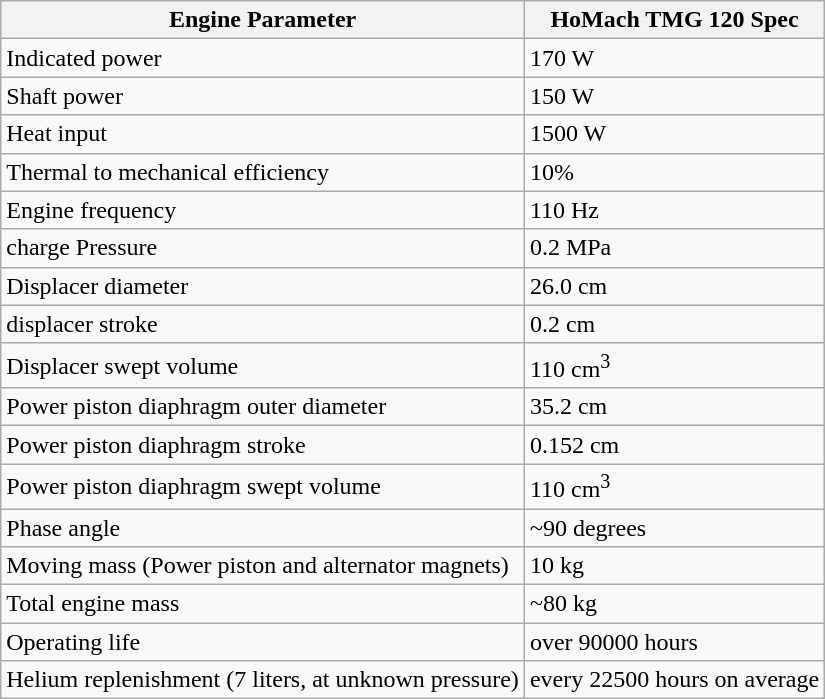<table class="wikitable">
<tr>
<th>Engine Parameter</th>
<th>HoMach TMG 120 Spec</th>
</tr>
<tr>
<td>Indicated power</td>
<td>170 W</td>
</tr>
<tr>
<td>Shaft power</td>
<td>150 W</td>
</tr>
<tr>
<td>Heat input</td>
<td>1500 W</td>
</tr>
<tr>
<td>Thermal to mechanical efficiency</td>
<td>10%</td>
</tr>
<tr>
<td>Engine frequency</td>
<td>110 Hz</td>
</tr>
<tr>
<td>charge Pressure</td>
<td>0.2 MPa</td>
</tr>
<tr>
<td>Displacer diameter</td>
<td>26.0 cm</td>
</tr>
<tr>
<td>displacer stroke</td>
<td>0.2 cm</td>
</tr>
<tr>
<td>Displacer swept volume</td>
<td>110 cm<sup>3</sup></td>
</tr>
<tr>
<td>Power piston diaphragm outer diameter</td>
<td>35.2 cm</td>
</tr>
<tr>
<td>Power piston diaphragm stroke</td>
<td>0.152 cm</td>
</tr>
<tr>
<td>Power piston diaphragm swept volume</td>
<td>110 cm<sup>3</sup></td>
</tr>
<tr>
<td>Phase angle</td>
<td>~90 degrees</td>
</tr>
<tr>
<td>Moving mass (Power piston and alternator magnets)</td>
<td>10 kg</td>
</tr>
<tr>
<td>Total engine mass</td>
<td>~80 kg</td>
</tr>
<tr>
<td>Operating life</td>
<td>over 90000 hours</td>
</tr>
<tr>
<td>Helium replenishment (7 liters, at unknown pressure)</td>
<td>every 22500 hours on average</td>
</tr>
</table>
